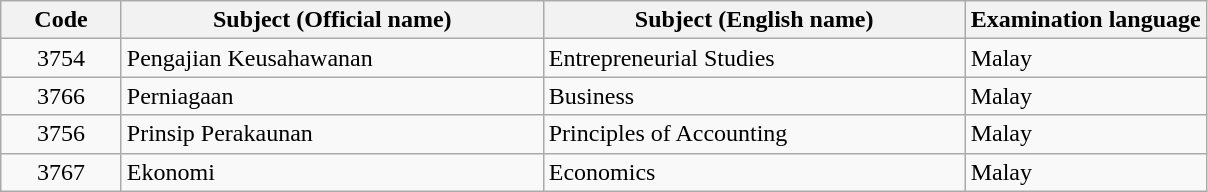<table class="wikitable">
<tr>
<th width="10%">Code</th>
<th width="35%">Subject (Official name)</th>
<th width="35%">Subject (English name)</th>
<th width="20%">Examination language</th>
</tr>
<tr>
<td style="text-align:center;">3754</td>
<td>Pengajian Keusahawanan</td>
<td>Entrepreneurial Studies</td>
<td>Malay</td>
</tr>
<tr>
<td style="text-align:center;">3766</td>
<td>Perniagaan</td>
<td>Business</td>
<td>Malay</td>
</tr>
<tr>
<td style="text-align:center;">3756</td>
<td>Prinsip Perakaunan</td>
<td>Principles of Accounting</td>
<td>Malay</td>
</tr>
<tr>
<td style="text-align:center;">3767</td>
<td>Ekonomi</td>
<td>Economics</td>
<td>Malay</td>
</tr>
</table>
